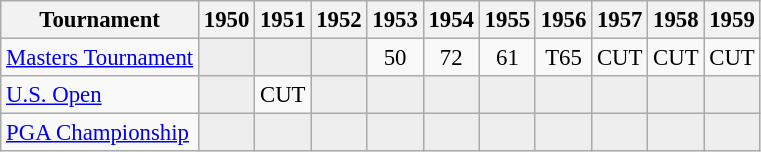<table class="wikitable" style="font-size:95%;text-align:center;">
<tr>
<th>Tournament</th>
<th>1950</th>
<th>1951</th>
<th>1952</th>
<th>1953</th>
<th>1954</th>
<th>1955</th>
<th>1956</th>
<th>1957</th>
<th>1958</th>
<th>1959</th>
</tr>
<tr>
<td align=left><a href='#'>Masters Tournament</a></td>
<td style="background:#eeeeee;"></td>
<td style="background:#eeeeee;"></td>
<td style="background:#eeeeee;"></td>
<td>50</td>
<td>72</td>
<td>61</td>
<td>T65</td>
<td>CUT</td>
<td>CUT</td>
<td>CUT</td>
</tr>
<tr>
<td align=left><a href='#'>U.S. Open</a></td>
<td style="background:#eeeeee;"></td>
<td>CUT</td>
<td style="background:#eeeeee;"></td>
<td style="background:#eeeeee;"></td>
<td style="background:#eeeeee;"></td>
<td style="background:#eeeeee;"></td>
<td style="background:#eeeeee;"></td>
<td style="background:#eeeeee;"></td>
<td style="background:#eeeeee;"></td>
<td style="background:#eeeeee;"></td>
</tr>
<tr>
<td align=left><a href='#'>PGA Championship</a></td>
<td style="background:#eeeeee;"></td>
<td style="background:#eeeeee;"></td>
<td style="background:#eeeeee;"></td>
<td style="background:#eeeeee;"></td>
<td style="background:#eeeeee;"></td>
<td style="background:#eeeeee;"></td>
<td style="background:#eeeeee;"></td>
<td style="background:#eeeeee;"></td>
<td style="background:#eeeeee;"></td>
<td style="background:#eeeeee;"></td>
</tr>
</table>
